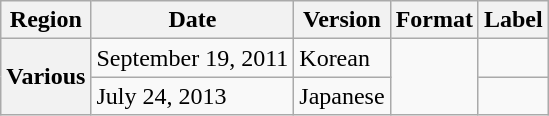<table class="wikitable plainrowheaders">
<tr>
<th scope="col">Region</th>
<th scope="col">Date</th>
<th scope="col">Version</th>
<th scope="col">Format</th>
<th scope="col">Label</th>
</tr>
<tr>
<th scope="row" rowspan="2">Various</th>
<td>September 19, 2011</td>
<td>Korean</td>
<td rowspan="2"></td>
<td></td>
</tr>
<tr>
<td>July 24, 2013</td>
<td>Japanese</td>
<td></td>
</tr>
</table>
